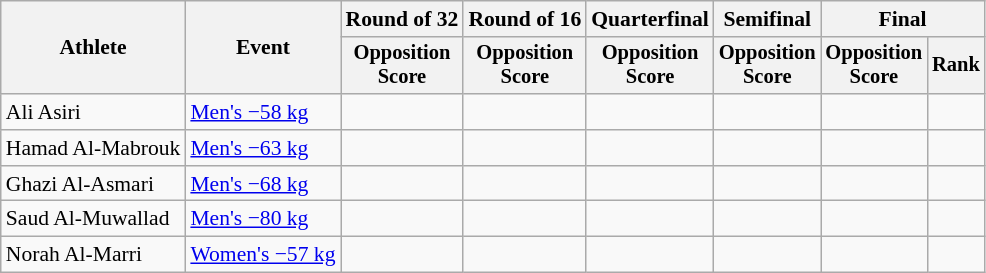<table class=wikitable style=font-size:90%;text-align:center>
<tr>
<th rowspan=2>Athlete</th>
<th rowspan=2>Event</th>
<th>Round of 32</th>
<th>Round of 16</th>
<th>Quarterfinal</th>
<th>Semifinal</th>
<th colspan=2>Final</th>
</tr>
<tr style=font-size:95%>
<th>Opposition<br>Score</th>
<th>Opposition<br>Score</th>
<th>Opposition<br>Score</th>
<th>Opposition<br>Score</th>
<th>Opposition<br>Score</th>
<th>Rank</th>
</tr>
<tr>
<td align=left>Ali Asiri</td>
<td align=left><a href='#'>Men's −58 kg</a></td>
<td></td>
<td></td>
<td></td>
<td></td>
<td></td>
<td></td>
</tr>
<tr>
<td align=left>Hamad Al-Mabrouk</td>
<td align=left><a href='#'>Men's −63 kg</a></td>
<td><br></td>
<td></td>
<td></td>
<td></td>
<td></td>
<td></td>
</tr>
<tr>
<td align=left>Ghazi Al-Asmari</td>
<td align=left><a href='#'>Men's −68 kg</a></td>
<td><br></td>
<td></td>
<td></td>
<td></td>
<td></td>
<td></td>
</tr>
<tr>
<td align=left>Saud Al-Muwallad</td>
<td align=left><a href='#'>Men's −80 kg</a></td>
<td><br></td>
<td></td>
<td></td>
<td></td>
<td></td>
<td></td>
</tr>
<tr>
<td align=left>Norah Al-Marri</td>
<td align=left><a href='#'>Women's −57 kg</a></td>
<td></td>
<td><br></td>
<td></td>
<td></td>
<td></td>
<td></td>
</tr>
</table>
